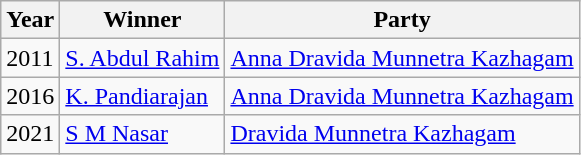<table class="wikitable">
<tr>
<th>Year</th>
<th>Winner</th>
<th>Party</th>
</tr>
<tr>
<td>2011</td>
<td><a href='#'>S. Abdul Rahim</a></td>
<td><a href='#'>Anna Dravida Munnetra Kazhagam</a></td>
</tr>
<tr>
<td>2016</td>
<td><a href='#'>K. Pandiarajan</a></td>
<td><a href='#'>Anna Dravida Munnetra Kazhagam</a></td>
</tr>
<tr>
<td>2021</td>
<td><a href='#'>S M Nasar</a></td>
<td><a href='#'>Dravida Munnetra Kazhagam</a></td>
</tr>
</table>
